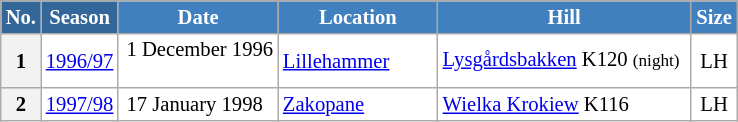<table class="wikitable sortable" style="font-size:86%; line-height:15px; text-align:left; border:grey solid 1px; border-collapse:collapse; background:#ffffff;">
<tr style="background:#efefef;">
<th style="background-color:#369; color:white; width:10px;">No.</th>
<th style="background-color:#369; color:white;  width:30px;">Season</th>
<th style="background-color:#4180be; color:white; width:100px;">Date</th>
<th style="background-color:#4180be; color:white; width:100px;">Location</th>
<th style="background-color:#4180be; color:white; width:162px;">Hill</th>
<th style="background-color:#4180be; color:white; width:25px;">Size</th>
</tr>
<tr>
<th scope=row style="text-align:center;">1</th>
<td align=center><a href='#'>1996/97</a></td>
<td align=right>1 December 1996  </td>
<td> <a href='#'>Lillehammer</a></td>
<td><a href='#'>Lysgårdsbakken</a> K120 <small>(night)</small></td>
<td align=center>LH</td>
</tr>
<tr>
<th scope=row style="text-align:center;">2</th>
<td align=center><a href='#'>1997/98</a></td>
<td align=right>17 January 1998  </td>
<td> <a href='#'>Zakopane</a></td>
<td><a href='#'>Wielka Krokiew</a> K116</td>
<td align=center>LH</td>
</tr>
</table>
